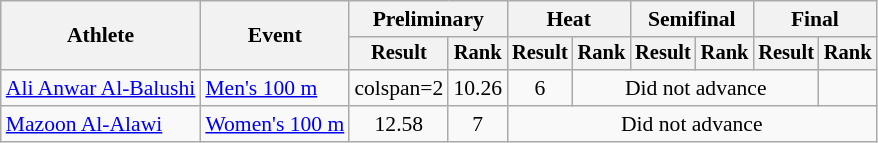<table class="wikitable" style="font-size:90%">
<tr>
<th rowspan="2">Athlete</th>
<th rowspan="2">Event</th>
<th colspan="2">Preliminary</th>
<th colspan="2">Heat</th>
<th colspan="2">Semifinal</th>
<th colspan="2">Final</th>
</tr>
<tr style="font-size:95%">
<th>Result</th>
<th>Rank</th>
<th>Result</th>
<th>Rank</th>
<th>Result</th>
<th>Rank</th>
<th>Result</th>
<th>Rank</th>
</tr>
<tr align=center>
<td align=left><a href='#'>Ali Anwar Al-Balushi</a></td>
<td align=left><a href='#'>Men's 100 m</a></td>
<td>colspan=2 </td>
<td>10.26</td>
<td>6</td>
<td colspan=4>Did not advance</td>
</tr>
<tr align=center>
<td align=left><a href='#'>Mazoon Al-Alawi</a></td>
<td align=left><a href='#'>Women's 100 m</a></td>
<td>12.58</td>
<td>7</td>
<td colspan=6>Did not advance</td>
</tr>
</table>
